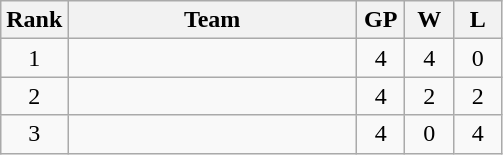<table class="wikitable" style="text-align:center">
<tr>
<th>Rank</th>
<th width=185px>Team</th>
<th width=25px>GP</th>
<th width=25px>W</th>
<th width=25px>L</th>
</tr>
<tr align=center>
<td>1</td>
<td align="left"></td>
<td>4</td>
<td>4</td>
<td>0</td>
</tr>
<tr align="center">
<td>2</td>
<td align="left"></td>
<td>4</td>
<td>2</td>
<td>2</td>
</tr>
<tr align="center">
<td>3</td>
<td align="left"></td>
<td>4</td>
<td>0</td>
<td>4</td>
</tr>
</table>
